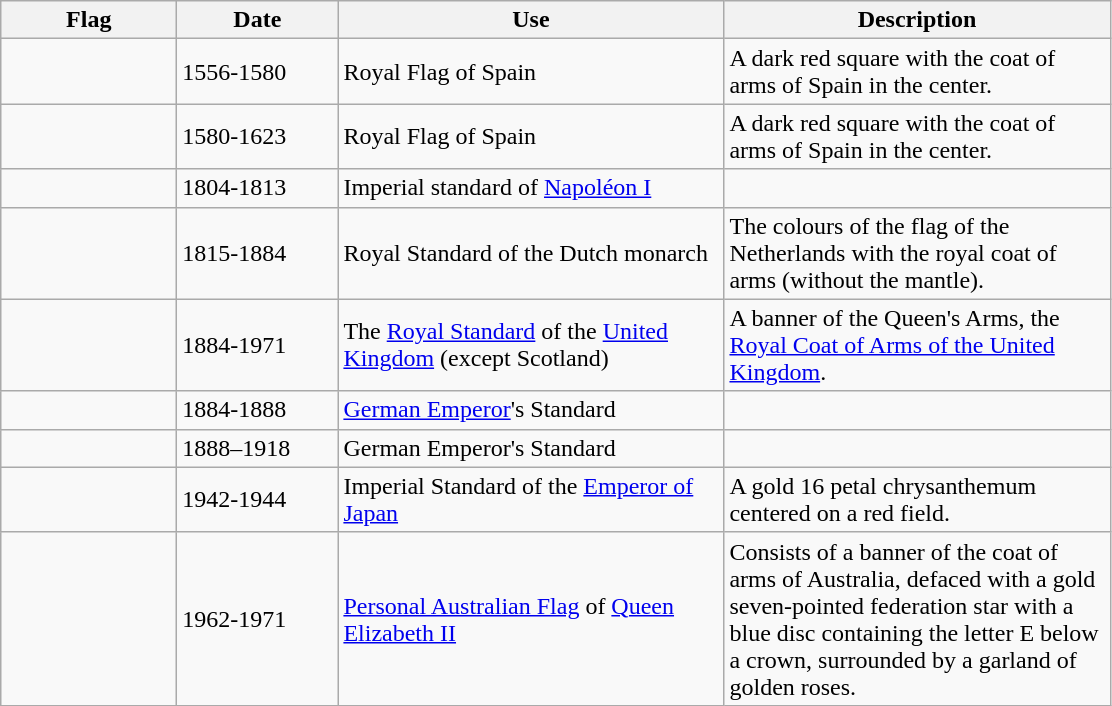<table class="wikitable">
<tr>
<th style="width:110px;">Flag</th>
<th style="width:100px;">Date</th>
<th style="width:250px;">Use</th>
<th style="width:250px;">Description</th>
</tr>
<tr>
<td></td>
<td>1556-1580</td>
<td>Royal Flag of Spain</td>
<td>A dark red square with the coat of arms of Spain in the center.</td>
</tr>
<tr>
<td></td>
<td>1580-1623</td>
<td>Royal Flag of Spain</td>
<td>A dark red square with the coat of arms of Spain in the center.</td>
</tr>
<tr>
<td></td>
<td>1804-1813</td>
<td>Imperial standard of <a href='#'>Napoléon I</a></td>
<td></td>
</tr>
<tr>
<td></td>
<td>1815-1884</td>
<td>Royal Standard of the Dutch monarch</td>
<td>The colours of the flag of the Netherlands with the royal coat of arms (without the mantle).</td>
</tr>
<tr>
<td></td>
<td>1884-1971</td>
<td>The <a href='#'>Royal Standard</a> of the <a href='#'>United Kingdom</a> (except Scotland)</td>
<td>A banner of the Queen's Arms, the <a href='#'>Royal Coat of Arms of the United Kingdom</a>.</td>
</tr>
<tr>
<td></td>
<td>1884-1888</td>
<td><a href='#'>German Emperor</a>'s Standard</td>
<td></td>
</tr>
<tr>
<td></td>
<td>1888–1918</td>
<td>German Emperor's Standard</td>
<td></td>
</tr>
<tr>
<td></td>
<td>1942-1944</td>
<td>Imperial Standard of the <a href='#'>Emperor of Japan</a></td>
<td>A gold 16 petal chrysanthemum centered on a red field.</td>
</tr>
<tr>
<td></td>
<td>1962-1971</td>
<td><a href='#'>Personal Australian Flag</a> of <a href='#'>Queen Elizabeth II</a></td>
<td>Consists of a banner of the coat of arms of Australia, defaced with a gold seven-pointed federation star with a blue disc containing the letter E below a crown, surrounded by a garland of golden roses.</td>
</tr>
</table>
